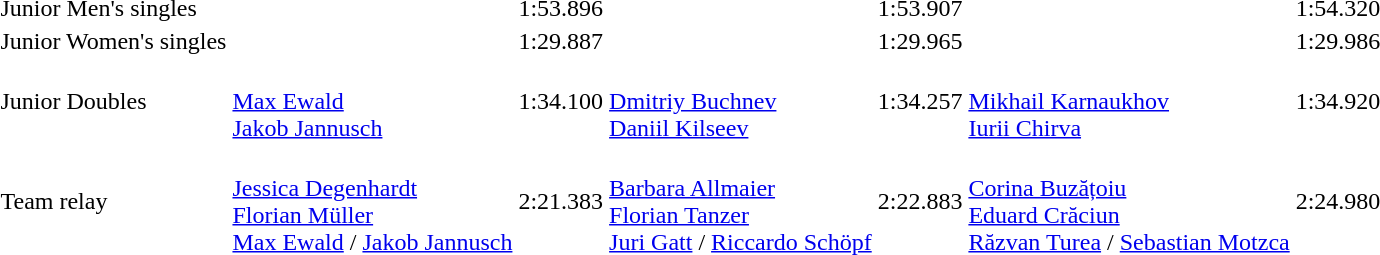<table>
<tr>
<td>Junior Men's singles</td>
<td></td>
<td>1:53.896</td>
<td></td>
<td>1:53.907</td>
<td></td>
<td>1:54.320</td>
</tr>
<tr>
<td>Junior Women's singles</td>
<td></td>
<td>1:29.887</td>
<td></td>
<td>1:29.965</td>
<td></td>
<td>1:29.986</td>
</tr>
<tr>
<td>Junior Doubles</td>
<td><br><a href='#'>Max Ewald</a><br><a href='#'>Jakob Jannusch</a></td>
<td>1:34.100</td>
<td><br><a href='#'>Dmitriy Buchnev</a><br><a href='#'>Daniil Kilseev</a></td>
<td>1:34.257</td>
<td><br><a href='#'>Mikhail Karnaukhov</a><br><a href='#'>Iurii Chirva</a></td>
<td>1:34.920</td>
</tr>
<tr>
<td>Team relay</td>
<td><br><a href='#'>Jessica Degenhardt</a><br><a href='#'>Florian Müller</a><br><a href='#'>Max Ewald</a> / <a href='#'>Jakob Jannusch</a></td>
<td>2:21.383</td>
<td><br><a href='#'>Barbara Allmaier</a><br><a href='#'>Florian Tanzer</a><br><a href='#'>Juri Gatt</a> / <a href='#'>Riccardo Schöpf</a></td>
<td>2:22.883</td>
<td><br><a href='#'>Corina Buzățoiu</a><br><a href='#'>Eduard Crăciun</a><br><a href='#'>Răzvan Turea</a> / <a href='#'>Sebastian Motzca</a></td>
<td>2:24.980</td>
</tr>
</table>
